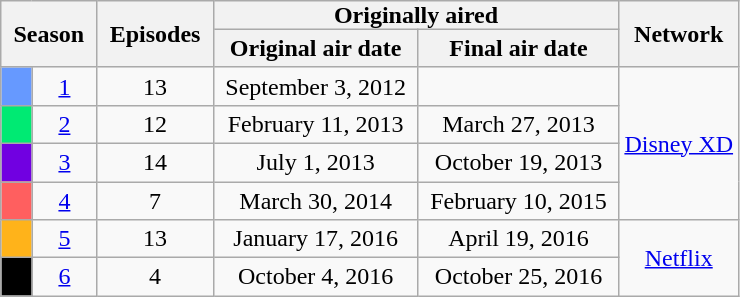<table class="wikitable plainrowheaders" style="text-align:center;">
<tr>
<th style="padding:0 8px;" rowspan=2 colspan=2>Season</th>
<th style="padding:0 8px;" rowspan=2>Episodes</th>
<th colspan="2" style="padding:0 80px;">Originally aired</th>
<th style="padding:0 8px;" rowspan=2>Network</th>
</tr>
<tr>
<th>Original air date</th>
<th>Final air date</th>
</tr>
<tr>
<td scope="row" style="background:#69f; color:#100;"></td>
<td><a href='#'>1</a></td>
<td>13</td>
<td>September 3, 2012</td>
<td></td>
<td rowspan="4"><a href='#'>Disney XD</a></td>
</tr>
<tr>
<td style="background:#00ea73; color:#100; text-align:center;"></td>
<td><a href='#'>2</a></td>
<td>12</td>
<td>February 11, 2013</td>
<td>March 27, 2013</td>
</tr>
<tr>
<td scope="row" style="background:#7100E1; color:#100;"></td>
<td><a href='#'>3</a></td>
<td>14</td>
<td>July 1, 2013</td>
<td>October 19, 2013</td>
</tr>
<tr>
<td scope="row" style="background:#FF5F5F; color:#100;"></td>
<td><a href='#'>4</a></td>
<td>7</td>
<td>March 30, 2014</td>
<td>February 10, 2015</td>
</tr>
<tr>
<td scope="row" style="background:#ffb31a; color:#100;"></td>
<td><a href='#'>5</a></td>
<td>13</td>
<td>January 17, 2016</td>
<td>April 19, 2016</td>
<td rowspan="2"><a href='#'>Netflix</a></td>
</tr>
<tr>
<td scope="row" style="background:#000000; color:#100;"></td>
<td><a href='#'>6</a></td>
<td>4</td>
<td>October 4, 2016</td>
<td>October 25, 2016</td>
</tr>
</table>
